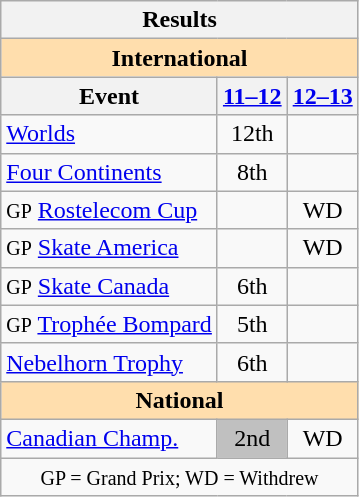<table class="wikitable" style="text-align:center">
<tr>
<th colspan=3 align=center><strong>Results</strong></th>
</tr>
<tr>
<th style="background-color: #ffdead; " colspan=3 align=center><strong>International</strong></th>
</tr>
<tr>
<th>Event</th>
<th><a href='#'>11–12</a></th>
<th><a href='#'>12–13</a></th>
</tr>
<tr>
<td align=left><a href='#'>Worlds</a></td>
<td>12th</td>
<td></td>
</tr>
<tr>
<td align=left><a href='#'>Four Continents</a></td>
<td>8th</td>
<td></td>
</tr>
<tr>
<td align=left><small>GP</small> <a href='#'>Rostelecom Cup</a></td>
<td></td>
<td>WD</td>
</tr>
<tr>
<td align=left><small>GP</small> <a href='#'>Skate America</a></td>
<td></td>
<td>WD</td>
</tr>
<tr>
<td align=left><small>GP</small> <a href='#'>Skate Canada</a></td>
<td>6th</td>
<td></td>
</tr>
<tr>
<td align=left><small>GP</small> <a href='#'>Trophée Bompard</a></td>
<td>5th</td>
<td></td>
</tr>
<tr>
<td align=left><a href='#'>Nebelhorn Trophy</a></td>
<td>6th</td>
<td></td>
</tr>
<tr>
<th style="background-color: #ffdead; " colspan=3 align=center><strong>National</strong></th>
</tr>
<tr>
<td align=left><a href='#'>Canadian Champ.</a></td>
<td bgcolor=silver>2nd</td>
<td>WD</td>
</tr>
<tr>
<td colspan=3 align=center><small> GP = Grand Prix; WD = Withdrew </small></td>
</tr>
</table>
